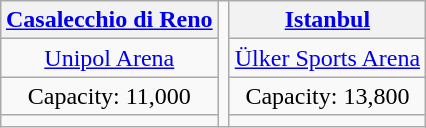<table class="wikitable" style="margin:1em auto; text-align:center;">
<tr>
<th><a href='#'>Casalecchio di Reno</a></th>
<td rowspan=4></td>
<th><a href='#'>Istanbul</a></th>
</tr>
<tr>
<td><a href='#'>Unipol Arena</a></td>
<td><a href='#'>Ülker Sports Arena</a></td>
</tr>
<tr>
<td>Capacity: 11,000</td>
<td>Capacity: 13,800</td>
</tr>
<tr>
<td></td>
<td></td>
</tr>
</table>
